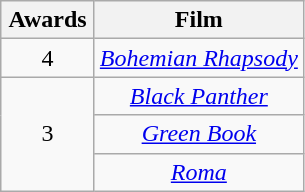<table class="wikitable plainrowheaders" style="text-align: center;">
<tr>
<th scope="col" style="width:55px;">Awards</th>
<th scope="col" style="text-align:center;">Film</th>
</tr>
<tr>
<td scope=row style="text-align:center">4</td>
<td><em><a href='#'>Bohemian Rhapsody</a></em></td>
</tr>
<tr>
<td scope=row style="text-align:center" rowspan=3>3</td>
<td><em><a href='#'>Black Panther</a></em></td>
</tr>
<tr>
<td><em><a href='#'>Green Book</a></em></td>
</tr>
<tr>
<td><em><a href='#'>Roma</a></em></td>
</tr>
</table>
